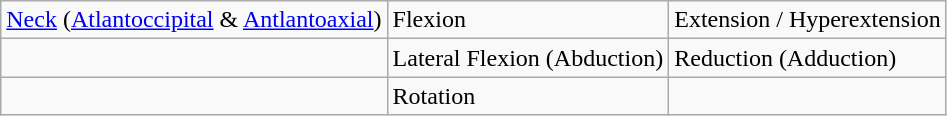<table class="wikitable">
<tr>
<td><a href='#'>Neck</a> (<a href='#'>Atlantoccipital</a> & <a href='#'>Antlantoaxial</a>)</td>
<td>Flexion</td>
<td>Extension / Hyperextension</td>
</tr>
<tr>
<td></td>
<td>Lateral Flexion (Abduction)</td>
<td>Reduction (Adduction)</td>
</tr>
<tr>
<td></td>
<td>Rotation</td>
</tr>
</table>
